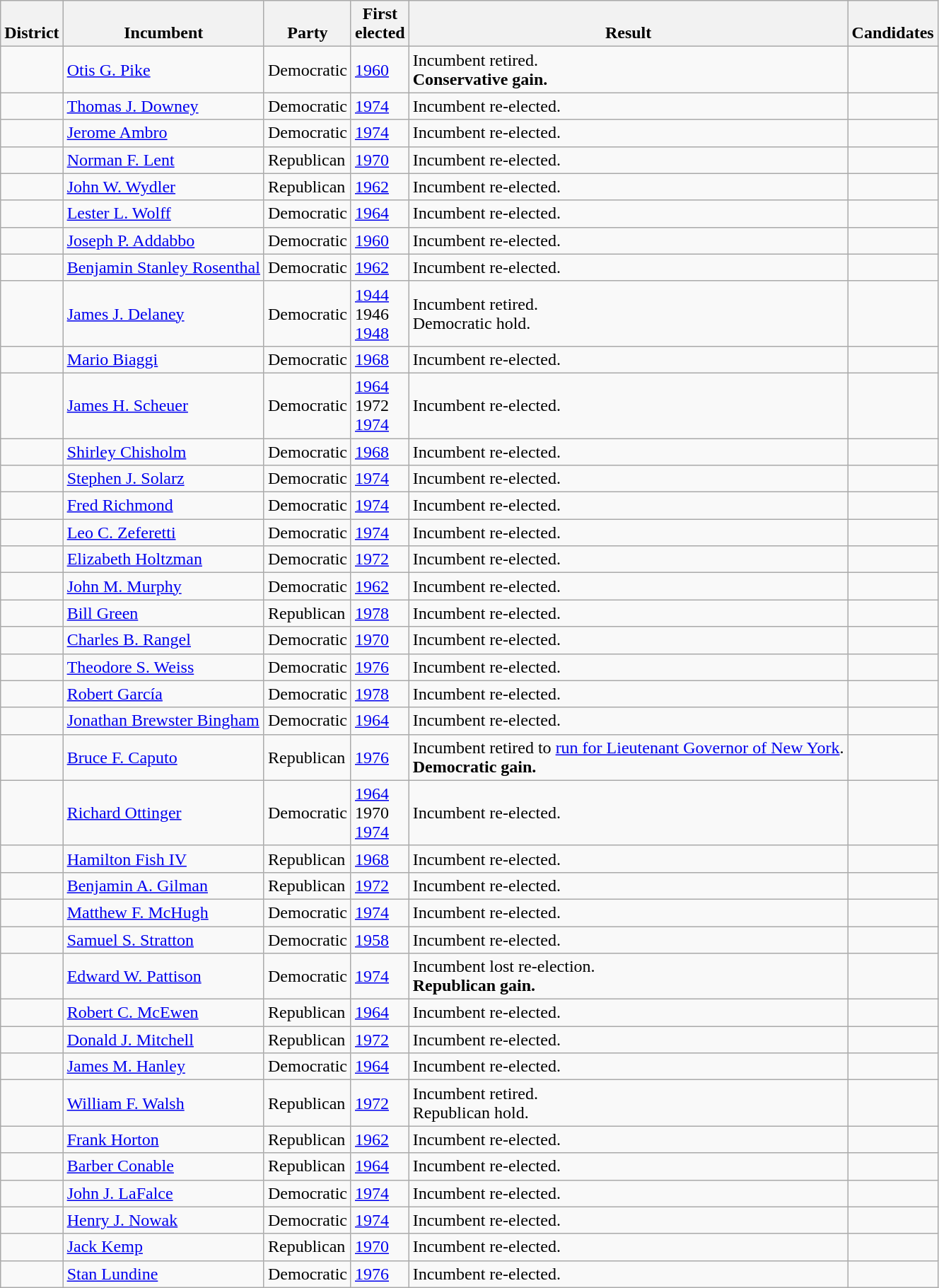<table class=wikitable>
<tr valign=bottom>
<th>District</th>
<th>Incumbent</th>
<th>Party</th>
<th>First<br>elected</th>
<th>Result</th>
<th>Candidates</th>
</tr>
<tr>
<td></td>
<td><a href='#'>Otis G. Pike</a></td>
<td>Democratic</td>
<td><a href='#'>1960</a></td>
<td>Incumbent retired.<br><strong>Conservative gain.</strong></td>
<td nowrap></td>
</tr>
<tr>
<td></td>
<td><a href='#'>Thomas J. Downey</a></td>
<td>Democratic</td>
<td><a href='#'>1974</a></td>
<td>Incumbent re-elected.</td>
<td nowrap></td>
</tr>
<tr>
<td></td>
<td><a href='#'>Jerome Ambro</a></td>
<td>Democratic</td>
<td><a href='#'>1974</a></td>
<td>Incumbent re-elected.</td>
<td nowrap></td>
</tr>
<tr>
<td></td>
<td><a href='#'>Norman F. Lent</a></td>
<td>Republican</td>
<td><a href='#'>1970</a></td>
<td>Incumbent re-elected.</td>
<td nowrap></td>
</tr>
<tr>
<td></td>
<td><a href='#'>John W. Wydler</a></td>
<td>Republican</td>
<td><a href='#'>1962</a></td>
<td>Incumbent re-elected.</td>
<td nowrap></td>
</tr>
<tr>
<td></td>
<td><a href='#'>Lester L. Wolff</a></td>
<td>Democratic</td>
<td><a href='#'>1964</a></td>
<td>Incumbent re-elected.</td>
<td nowrap></td>
</tr>
<tr>
<td></td>
<td><a href='#'>Joseph P. Addabbo</a></td>
<td>Democratic</td>
<td><a href='#'>1960</a></td>
<td>Incumbent re-elected.</td>
<td nowrap></td>
</tr>
<tr>
<td></td>
<td><a href='#'>Benjamin Stanley Rosenthal</a></td>
<td>Democratic</td>
<td><a href='#'>1962</a></td>
<td>Incumbent re-elected.</td>
<td nowrap></td>
</tr>
<tr>
<td></td>
<td><a href='#'>James J. Delaney</a></td>
<td>Democratic</td>
<td><a href='#'>1944</a><br>1946 <br><a href='#'>1948</a></td>
<td>Incumbent retired.<br>Democratic hold.</td>
<td nowrap></td>
</tr>
<tr>
<td></td>
<td><a href='#'>Mario Biaggi</a></td>
<td>Democratic</td>
<td><a href='#'>1968</a></td>
<td>Incumbent re-elected.</td>
<td nowrap></td>
</tr>
<tr>
<td></td>
<td><a href='#'>James H. Scheuer</a></td>
<td>Democratic</td>
<td><a href='#'>1964</a><br>1972 <br><a href='#'>1974</a></td>
<td>Incumbent re-elected.</td>
<td nowrap></td>
</tr>
<tr>
<td></td>
<td><a href='#'>Shirley Chisholm</a></td>
<td>Democratic</td>
<td><a href='#'>1968</a></td>
<td>Incumbent re-elected.</td>
<td nowrap></td>
</tr>
<tr>
<td></td>
<td><a href='#'>Stephen J. Solarz</a></td>
<td>Democratic</td>
<td><a href='#'>1974</a></td>
<td>Incumbent re-elected.</td>
<td nowrap></td>
</tr>
<tr>
<td></td>
<td><a href='#'>Fred Richmond</a></td>
<td>Democratic</td>
<td><a href='#'>1974</a></td>
<td>Incumbent re-elected.</td>
<td nowrap></td>
</tr>
<tr>
<td></td>
<td><a href='#'>Leo C. Zeferetti</a></td>
<td>Democratic</td>
<td><a href='#'>1974</a></td>
<td>Incumbent re-elected.</td>
<td nowrap></td>
</tr>
<tr>
<td></td>
<td><a href='#'>Elizabeth Holtzman</a></td>
<td>Democratic</td>
<td><a href='#'>1972</a></td>
<td>Incumbent re-elected.</td>
<td nowrap></td>
</tr>
<tr>
<td></td>
<td><a href='#'>John M. Murphy</a></td>
<td>Democratic</td>
<td><a href='#'>1962</a></td>
<td>Incumbent re-elected.</td>
<td nowrap></td>
</tr>
<tr>
<td></td>
<td><a href='#'>Bill Green</a></td>
<td>Republican</td>
<td><a href='#'>1978</a></td>
<td>Incumbent re-elected.</td>
<td nowrap></td>
</tr>
<tr>
<td></td>
<td><a href='#'>Charles B. Rangel</a></td>
<td>Democratic</td>
<td><a href='#'>1970</a></td>
<td>Incumbent re-elected.</td>
<td nowrap></td>
</tr>
<tr>
<td></td>
<td><a href='#'>Theodore S. Weiss</a></td>
<td>Democratic</td>
<td><a href='#'>1976</a></td>
<td>Incumbent re-elected.</td>
<td nowrap></td>
</tr>
<tr>
<td></td>
<td><a href='#'>Robert García</a></td>
<td>Democratic</td>
<td><a href='#'>1978</a></td>
<td>Incumbent re-elected.</td>
<td nowrap></td>
</tr>
<tr>
<td></td>
<td><a href='#'>Jonathan Brewster Bingham</a></td>
<td>Democratic</td>
<td><a href='#'>1964</a></td>
<td>Incumbent re-elected.</td>
<td nowrap></td>
</tr>
<tr>
<td></td>
<td><a href='#'>Bruce F. Caputo</a></td>
<td>Republican</td>
<td><a href='#'>1976</a></td>
<td>Incumbent retired to <a href='#'>run for Lieutenant Governor of New York</a>.<br><strong>Democratic gain.</strong></td>
<td nowrap></td>
</tr>
<tr>
<td></td>
<td><a href='#'>Richard Ottinger</a></td>
<td>Democratic</td>
<td><a href='#'>1964</a><br>1970 <br><a href='#'>1974</a></td>
<td>Incumbent re-elected.</td>
<td nowrap></td>
</tr>
<tr>
<td></td>
<td><a href='#'>Hamilton Fish IV</a></td>
<td>Republican</td>
<td><a href='#'>1968</a></td>
<td>Incumbent re-elected.</td>
<td nowrap></td>
</tr>
<tr>
<td></td>
<td><a href='#'>Benjamin A. Gilman</a></td>
<td>Republican</td>
<td><a href='#'>1972</a></td>
<td>Incumbent re-elected.</td>
<td nowrap></td>
</tr>
<tr>
<td></td>
<td><a href='#'>Matthew F. McHugh</a></td>
<td>Democratic</td>
<td><a href='#'>1974</a></td>
<td>Incumbent re-elected.</td>
<td nowrap></td>
</tr>
<tr>
<td></td>
<td><a href='#'>Samuel S. Stratton</a></td>
<td>Democratic</td>
<td><a href='#'>1958</a></td>
<td>Incumbent re-elected.</td>
<td nowrap></td>
</tr>
<tr>
<td></td>
<td><a href='#'>Edward W. Pattison</a></td>
<td>Democratic</td>
<td><a href='#'>1974</a></td>
<td>Incumbent lost re-election.<br><strong>Republican gain.</strong></td>
<td nowrap></td>
</tr>
<tr>
<td></td>
<td><a href='#'>Robert C. McEwen</a></td>
<td>Republican</td>
<td><a href='#'>1964</a></td>
<td>Incumbent re-elected.</td>
<td nowrap></td>
</tr>
<tr>
<td></td>
<td><a href='#'>Donald J. Mitchell</a></td>
<td>Republican</td>
<td><a href='#'>1972</a></td>
<td>Incumbent re-elected.</td>
<td nowrap></td>
</tr>
<tr>
<td></td>
<td><a href='#'>James M. Hanley</a></td>
<td>Democratic</td>
<td><a href='#'>1964</a></td>
<td>Incumbent re-elected.</td>
<td nowrap></td>
</tr>
<tr>
<td></td>
<td><a href='#'>William F. Walsh</a></td>
<td>Republican</td>
<td><a href='#'>1972</a></td>
<td>Incumbent retired.<br>Republican hold.</td>
<td nowrap></td>
</tr>
<tr>
<td></td>
<td><a href='#'>Frank Horton</a></td>
<td>Republican</td>
<td><a href='#'>1962</a></td>
<td>Incumbent re-elected.</td>
<td nowrap></td>
</tr>
<tr>
<td></td>
<td><a href='#'>Barber Conable</a></td>
<td>Republican</td>
<td><a href='#'>1964</a></td>
<td>Incumbent re-elected.</td>
<td nowrap></td>
</tr>
<tr>
<td></td>
<td><a href='#'>John J. LaFalce</a></td>
<td>Democratic</td>
<td><a href='#'>1974</a></td>
<td>Incumbent re-elected.</td>
<td nowrap></td>
</tr>
<tr>
<td></td>
<td><a href='#'>Henry J. Nowak</a></td>
<td>Democratic</td>
<td><a href='#'>1974</a></td>
<td>Incumbent re-elected.</td>
<td nowrap></td>
</tr>
<tr>
<td></td>
<td><a href='#'>Jack Kemp</a></td>
<td>Republican</td>
<td><a href='#'>1970</a></td>
<td>Incumbent re-elected.</td>
<td nowrap></td>
</tr>
<tr>
<td></td>
<td><a href='#'>Stan Lundine</a></td>
<td>Democratic</td>
<td><a href='#'>1976</a></td>
<td>Incumbent re-elected.</td>
<td nowrap></td>
</tr>
</table>
